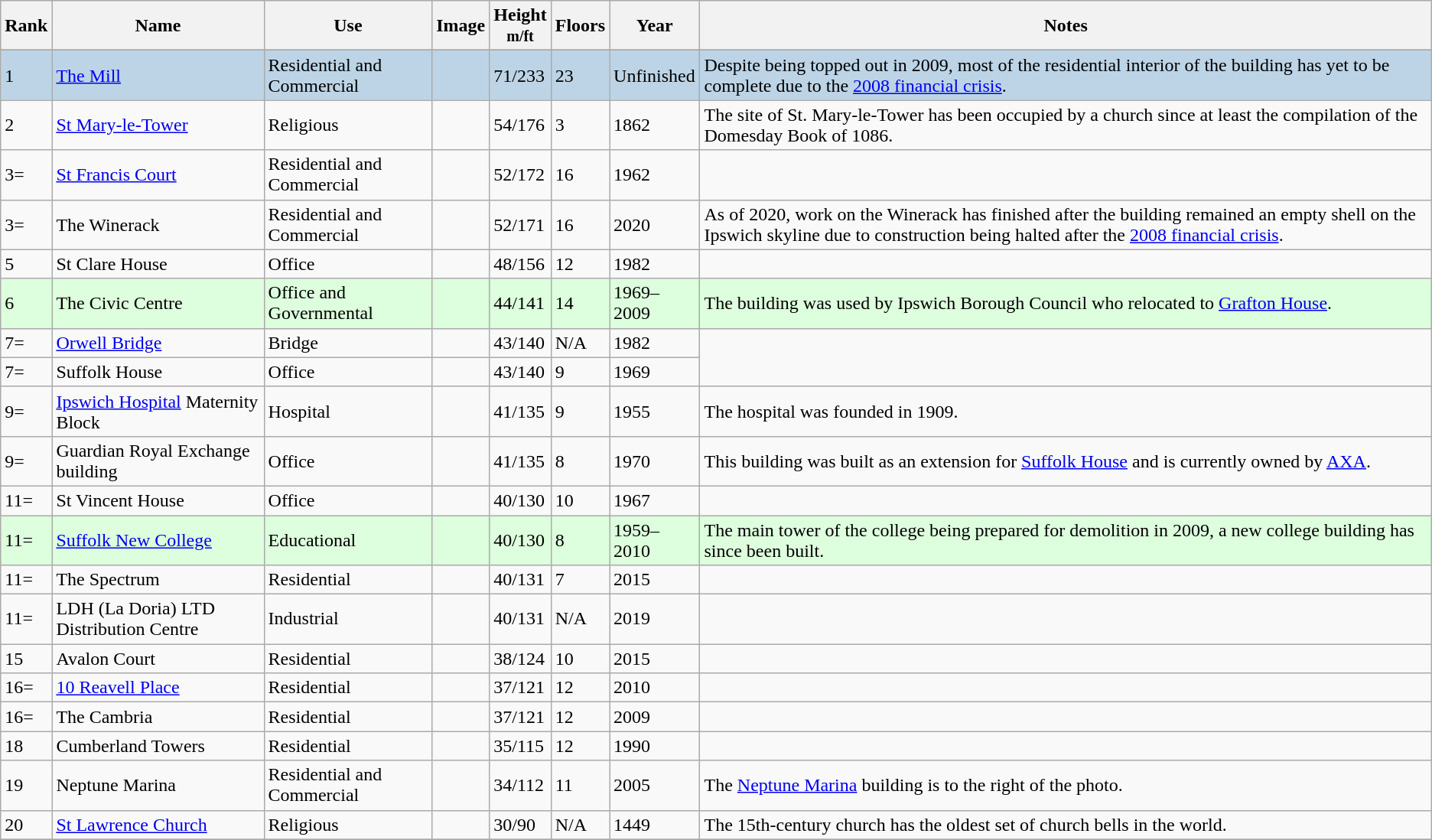<table class="wikitable sortable">
<tr>
<th>Rank</th>
<th>Name</th>
<th>Use</th>
<th>Image</th>
<th>Height<br><small>m/ft</small></th>
<th>Floors</th>
<th>Year</th>
<th class="unsortable">Notes</th>
</tr>
<tr>
</tr>
<tr bgcolor="#BCD4E6">
<td>1</td>
<td><a href='#'>The Mill</a></td>
<td>Residential and Commercial</td>
<td></td>
<td>71/233</td>
<td>23</td>
<td>Unfinished</td>
<td>Despite being topped out in 2009, most of the residential interior of the building has yet to be complete due to the <a href='#'>2008 financial crisis</a>.</td>
</tr>
<tr>
<td>2</td>
<td><a href='#'>St Mary-le-Tower</a></td>
<td>Religious</td>
<td></td>
<td>54/176</td>
<td>3</td>
<td>1862</td>
<td>The site of St. Mary-le-Tower has been occupied by a church since at least the compilation of the Domesday Book of 1086.</td>
</tr>
<tr>
<td>3=</td>
<td><a href='#'>St Francis Court</a></td>
<td>Residential and Commercial</td>
<td></td>
<td>52/172</td>
<td>16</td>
<td>1962</td>
<td></td>
</tr>
<tr>
<td>3=</td>
<td>The Winerack</td>
<td>Residential and Commercial</td>
<td></td>
<td>52/171</td>
<td>16</td>
<td>2020</td>
<td>As of 2020, work on the Winerack has finished after the building remained an empty shell on the Ipswich skyline due to construction being halted after the <a href='#'>2008 financial crisis</a>.</td>
</tr>
<tr>
<td>5</td>
<td>St Clare House</td>
<td>Office</td>
<td></td>
<td>48/156</td>
<td>12</td>
<td>1982</td>
</tr>
<tr bgcolor="#ddffdd">
<td>6</td>
<td>The Civic Centre</td>
<td>Office and Governmental</td>
<td></td>
<td>44/141</td>
<td>14</td>
<td>1969–2009</td>
<td>The building was used by Ipswich Borough Council who relocated to <a href='#'>Grafton House</a>.</td>
</tr>
<tr>
<td>7=</td>
<td><a href='#'>Orwell Bridge</a></td>
<td>Bridge</td>
<td></td>
<td>43/140</td>
<td>N/A</td>
<td>1982</td>
</tr>
<tr>
<td>7=</td>
<td>Suffolk House</td>
<td>Office</td>
<td></td>
<td>43/140</td>
<td>9</td>
<td>1969</td>
</tr>
<tr>
<td>9=</td>
<td><a href='#'>Ipswich Hospital</a> Maternity Block</td>
<td>Hospital</td>
<td></td>
<td>41/135</td>
<td>9</td>
<td>1955</td>
<td>The hospital was founded in 1909.</td>
</tr>
<tr>
<td>9=</td>
<td>Guardian Royal Exchange building</td>
<td>Office</td>
<td></td>
<td>41/135</td>
<td>8</td>
<td>1970</td>
<td>This building was built as an extension for <a href='#'>Suffolk House</a> and is currently owned by <a href='#'>AXA</a>.</td>
</tr>
<tr>
<td>11=</td>
<td>St Vincent House</td>
<td>Office</td>
<td></td>
<td>40/130</td>
<td>10</td>
<td>1967</td>
<td></td>
</tr>
<tr bgcolor="#ddffdd">
<td>11=</td>
<td><a href='#'>Suffolk New College</a></td>
<td>Educational</td>
<td></td>
<td>40/130</td>
<td>8</td>
<td>1959–2010</td>
<td>The main tower of the college being prepared for demolition in 2009, a new college building has since been built.</td>
</tr>
<tr>
<td>11=</td>
<td>The Spectrum</td>
<td>Residential</td>
<td></td>
<td>40/131</td>
<td>7</td>
<td>2015</td>
<td></td>
</tr>
<tr>
<td>11=</td>
<td>LDH (La Doria) LTD Distribution Centre</td>
<td>Industrial</td>
<td></td>
<td>40/131</td>
<td>N/A</td>
<td>2019</td>
<td></td>
</tr>
<tr>
<td>15</td>
<td>Avalon Court</td>
<td>Residential</td>
<td></td>
<td>38/124</td>
<td>10</td>
<td>2015</td>
<td></td>
</tr>
<tr>
<td>16=</td>
<td><a href='#'>10 Reavell Place</a></td>
<td>Residential</td>
<td></td>
<td>37/121</td>
<td>12</td>
<td>2010</td>
<td></td>
</tr>
<tr>
<td>16=</td>
<td>The Cambria</td>
<td>Residential</td>
<td></td>
<td>37/121</td>
<td>12</td>
<td>2009</td>
<td></td>
</tr>
<tr>
<td>18</td>
<td>Cumberland Towers</td>
<td>Residential</td>
<td></td>
<td>35/115</td>
<td>12</td>
<td>1990</td>
<td></td>
</tr>
<tr>
<td>19</td>
<td>Neptune Marina</td>
<td>Residential and Commercial</td>
<td></td>
<td>34/112</td>
<td>11</td>
<td>2005</td>
<td>The <a href='#'>Neptune Marina</a> building is to the right of the photo.</td>
</tr>
<tr>
<td>20</td>
<td><a href='#'>St Lawrence Church</a></td>
<td>Religious</td>
<td></td>
<td>30/90</td>
<td>N/A</td>
<td>1449</td>
<td>The 15th-century church has the oldest set of church bells in the world.</td>
</tr>
<tr>
</tr>
</table>
